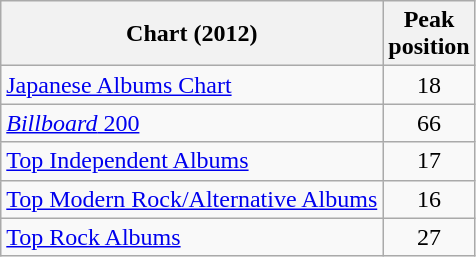<table class="wikitable sortable">
<tr>
<th align="left">Chart (2012)</th>
<th align="left">Peak<br>position</th>
</tr>
<tr>
<td align="left"><a href='#'>Japanese Albums Chart</a></td>
<td align="center">18</td>
</tr>
<tr>
<td align="left"><a href='#'><em>Billboard</em> 200</a></td>
<td align="center">66</td>
</tr>
<tr>
<td align="left"><a href='#'>Top Independent Albums</a></td>
<td align="center">17</td>
</tr>
<tr>
<td align="left"><a href='#'>Top Modern Rock/Alternative Albums</a></td>
<td align="center">16</td>
</tr>
<tr>
<td align="left"><a href='#'>Top Rock Albums</a></td>
<td align="center">27</td>
</tr>
</table>
